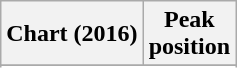<table class="wikitable sortable plainrowheaders">
<tr>
<th>Chart (2016)</th>
<th>Peak<br>position</th>
</tr>
<tr>
</tr>
<tr>
</tr>
<tr>
</tr>
</table>
